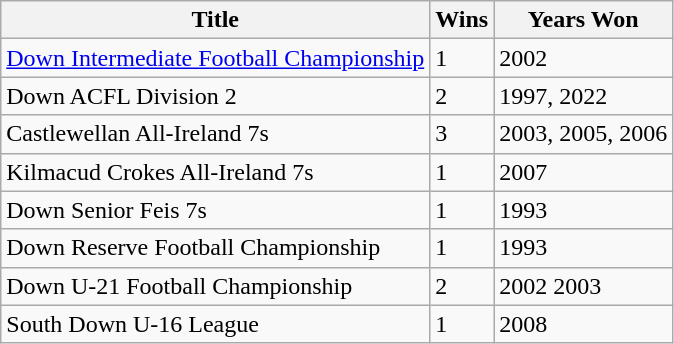<table class="wikitable">
<tr>
<th>Title</th>
<th>Wins</th>
<th>Years Won</th>
</tr>
<tr>
<td><a href='#'>Down Intermediate Football Championship</a></td>
<td>1</td>
<td>2002</td>
</tr>
<tr>
<td>Down ACFL Division 2</td>
<td>2</td>
<td>1997, 2022</td>
</tr>
<tr>
<td>Castlewellan All-Ireland 7s</td>
<td>3</td>
<td>2003, 2005, 2006</td>
</tr>
<tr>
<td>Kilmacud Crokes All-Ireland 7s</td>
<td>1</td>
<td>2007</td>
</tr>
<tr>
<td>Down Senior Feis 7s</td>
<td>1</td>
<td>1993</td>
</tr>
<tr>
<td>Down Reserve Football Championship</td>
<td>1</td>
<td>1993</td>
</tr>
<tr>
<td>Down U-21 Football Championship</td>
<td>2</td>
<td>2002 2003</td>
</tr>
<tr>
<td>South Down U-16 League</td>
<td>1</td>
<td>2008</td>
</tr>
</table>
